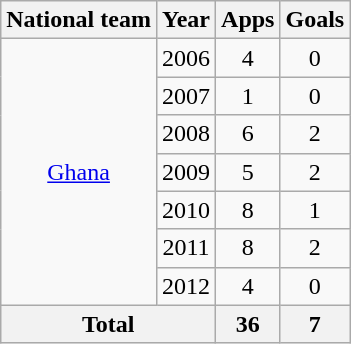<table class="wikitable" style="text-align:center">
<tr>
<th>National team</th>
<th>Year</th>
<th>Apps</th>
<th>Goals</th>
</tr>
<tr>
<td rowspan="7"><a href='#'>Ghana</a></td>
<td>2006</td>
<td>4</td>
<td>0</td>
</tr>
<tr>
<td>2007</td>
<td>1</td>
<td>0</td>
</tr>
<tr>
<td>2008</td>
<td>6</td>
<td>2</td>
</tr>
<tr>
<td>2009</td>
<td>5</td>
<td>2</td>
</tr>
<tr>
<td>2010</td>
<td>8</td>
<td>1</td>
</tr>
<tr>
<td>2011</td>
<td>8</td>
<td>2</td>
</tr>
<tr>
<td>2012</td>
<td>4</td>
<td>0</td>
</tr>
<tr>
<th colspan="2">Total</th>
<th>36</th>
<th>7</th>
</tr>
</table>
